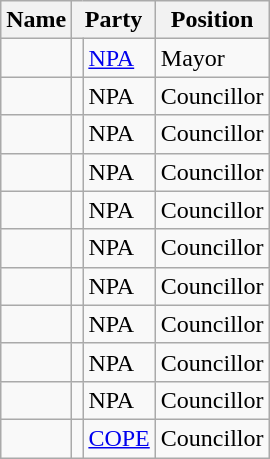<table class="wikitable">
<tr>
<th>Name</th>
<th colspan="2">Party</th>
<th>Position</th>
</tr>
<tr>
<td></td>
<td></td>
<td><a href='#'>NPA</a></td>
<td>Mayor</td>
</tr>
<tr>
<td></td>
<td></td>
<td>NPA</td>
<td>Councillor</td>
</tr>
<tr>
<td></td>
<td></td>
<td>NPA</td>
<td>Councillor</td>
</tr>
<tr>
<td></td>
<td></td>
<td>NPA</td>
<td>Councillor</td>
</tr>
<tr>
<td></td>
<td></td>
<td>NPA</td>
<td>Councillor</td>
</tr>
<tr>
<td></td>
<td></td>
<td>NPA</td>
<td>Councillor</td>
</tr>
<tr>
<td></td>
<td></td>
<td>NPA</td>
<td>Councillor</td>
</tr>
<tr>
<td></td>
<td></td>
<td>NPA</td>
<td>Councillor</td>
</tr>
<tr>
<td></td>
<td></td>
<td>NPA</td>
<td>Councillor</td>
</tr>
<tr>
<td></td>
<td></td>
<td>NPA</td>
<td>Councillor</td>
</tr>
<tr>
<td></td>
<td></td>
<td><a href='#'>COPE</a></td>
<td>Councillor</td>
</tr>
</table>
